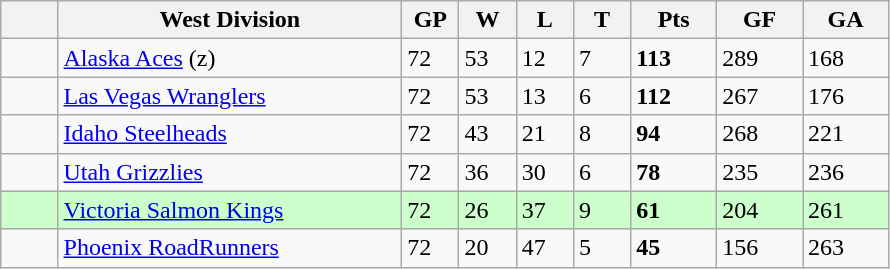<table class="wikitable">
<tr>
<th bgcolor="#DDDDFF" width="5%"></th>
<th bgcolor="#DDDDFF" width="30%">West Division</th>
<th bgcolor="#DDDDFF" width="5%">GP</th>
<th bgcolor="#DDDDFF" width="5%">W</th>
<th bgcolor="#DDDDFF" width="5%">L</th>
<th bgcolor="#DDDDFF" width="5%">T</th>
<th bgcolor="#DDDDFF" width="7.5%">Pts</th>
<th bgcolor="#DDDDFF" width="7.5%">GF</th>
<th bgcolor="#DDDDFF" width="7.5%">GA</th>
</tr>
<tr>
<td></td>
<td><a href='#'>Alaska Aces</a> (z)</td>
<td>72</td>
<td>53</td>
<td>12</td>
<td>7</td>
<td><strong>113</strong></td>
<td>289</td>
<td>168</td>
</tr>
<tr>
<td></td>
<td><a href='#'>Las Vegas Wranglers</a></td>
<td>72</td>
<td>53</td>
<td>13</td>
<td>6</td>
<td><strong>112</strong></td>
<td>267</td>
<td>176</td>
</tr>
<tr>
<td></td>
<td><a href='#'>Idaho Steelheads</a></td>
<td>72</td>
<td>43</td>
<td>21</td>
<td>8</td>
<td><strong>94</strong></td>
<td>268</td>
<td>221</td>
</tr>
<tr>
<td></td>
<td><a href='#'>Utah Grizzlies</a></td>
<td>72</td>
<td>36</td>
<td>30</td>
<td>6</td>
<td><strong>78</strong></td>
<td>235</td>
<td>236</td>
</tr>
<tr bgcolor="#ccffcc">
<td></td>
<td><a href='#'>Victoria Salmon Kings</a></td>
<td>72</td>
<td>26</td>
<td>37</td>
<td>9</td>
<td><strong>61</strong></td>
<td>204</td>
<td>261</td>
</tr>
<tr>
<td></td>
<td><a href='#'>Phoenix RoadRunners</a></td>
<td>72</td>
<td>20</td>
<td>47</td>
<td>5</td>
<td><strong>45</strong></td>
<td>156</td>
<td>263</td>
</tr>
</table>
